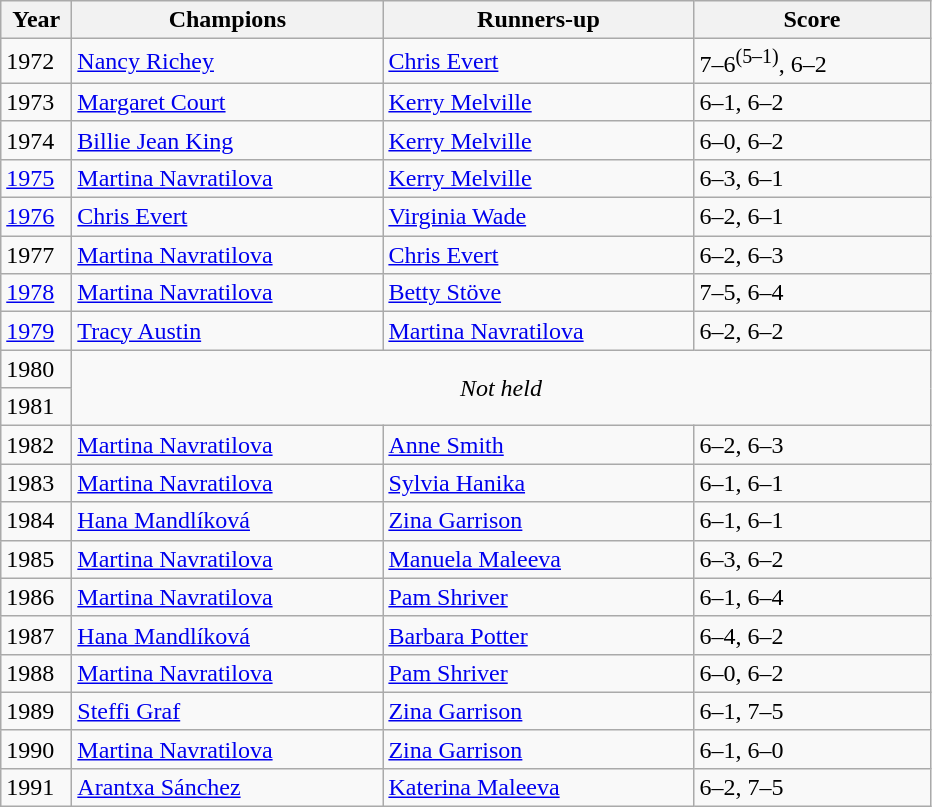<table class="wikitable">
<tr>
<th style="width:40px">Year</th>
<th style="width:200px">Champions</th>
<th style="width:200px">Runners-up</th>
<th style="width:150px" class="unsortable">Score</th>
</tr>
<tr>
<td>1972</td>
<td> <a href='#'>Nancy Richey</a></td>
<td> <a href='#'>Chris Evert</a></td>
<td>7–6<sup>(5–1)</sup>, 6–2</td>
</tr>
<tr>
<td>1973</td>
<td> <a href='#'>Margaret Court</a></td>
<td> <a href='#'>Kerry Melville</a></td>
<td>6–1, 6–2</td>
</tr>
<tr>
<td>1974</td>
<td> <a href='#'>Billie Jean King</a></td>
<td> <a href='#'>Kerry Melville</a></td>
<td>6–0, 6–2</td>
</tr>
<tr>
<td><a href='#'>1975</a></td>
<td> <a href='#'>Martina Navratilova</a></td>
<td> <a href='#'>Kerry Melville</a></td>
<td>6–3, 6–1</td>
</tr>
<tr>
<td><a href='#'>1976</a></td>
<td> <a href='#'>Chris Evert</a></td>
<td> <a href='#'>Virginia Wade</a></td>
<td>6–2, 6–1</td>
</tr>
<tr>
<td>1977</td>
<td> <a href='#'>Martina Navratilova</a></td>
<td> <a href='#'>Chris Evert</a></td>
<td>6–2, 6–3</td>
</tr>
<tr>
<td><a href='#'>1978</a></td>
<td> <a href='#'>Martina Navratilova</a></td>
<td> <a href='#'>Betty Stöve</a></td>
<td>7–5, 6–4</td>
</tr>
<tr>
<td><a href='#'>1979</a></td>
<td> <a href='#'>Tracy Austin</a></td>
<td> <a href='#'>Martina Navratilova</a></td>
<td>6–2, 6–2</td>
</tr>
<tr>
<td>1980</td>
<td rowspan=2 colspan=3 align=center style=background:><em>Not held</em> </td>
</tr>
<tr>
<td>1981</td>
</tr>
<tr>
<td>1982</td>
<td> <a href='#'>Martina Navratilova</a></td>
<td> <a href='#'>Anne Smith</a></td>
<td>6–2, 6–3</td>
</tr>
<tr>
<td>1983</td>
<td> <a href='#'>Martina Navratilova</a></td>
<td> <a href='#'>Sylvia Hanika</a></td>
<td>6–1, 6–1</td>
</tr>
<tr>
<td>1984</td>
<td> <a href='#'>Hana Mandlíková</a></td>
<td> <a href='#'>Zina Garrison</a></td>
<td>6–1, 6–1</td>
</tr>
<tr>
<td>1985</td>
<td> <a href='#'>Martina Navratilova</a></td>
<td> <a href='#'>Manuela Maleeva</a></td>
<td>6–3, 6–2</td>
</tr>
<tr>
<td>1986</td>
<td> <a href='#'>Martina Navratilova</a></td>
<td> <a href='#'>Pam Shriver</a></td>
<td>6–1, 6–4</td>
</tr>
<tr>
<td>1987</td>
<td> <a href='#'>Hana Mandlíková</a></td>
<td> <a href='#'>Barbara Potter</a></td>
<td>6–4, 6–2</td>
</tr>
<tr>
<td>1988</td>
<td> <a href='#'>Martina Navratilova</a></td>
<td> <a href='#'>Pam Shriver</a></td>
<td>6–0, 6–2</td>
</tr>
<tr>
<td>1989</td>
<td> <a href='#'>Steffi Graf</a></td>
<td> <a href='#'>Zina Garrison</a></td>
<td>6–1, 7–5</td>
</tr>
<tr>
<td>1990</td>
<td> <a href='#'>Martina Navratilova</a></td>
<td> <a href='#'>Zina Garrison</a></td>
<td>6–1, 6–0</td>
</tr>
<tr>
<td>1991</td>
<td> <a href='#'>Arantxa Sánchez</a></td>
<td> <a href='#'>Katerina Maleeva</a></td>
<td>6–2, 7–5</td>
</tr>
</table>
